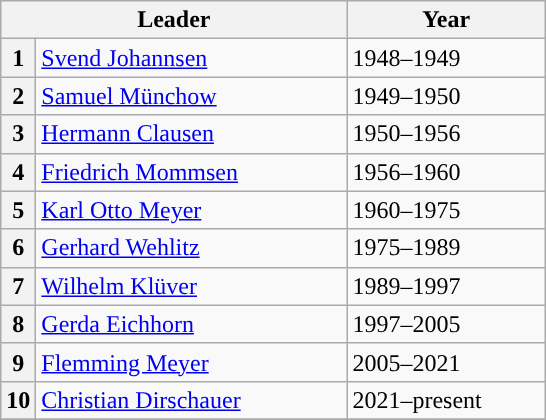<table class="wikitable">
<tr>
<th colspan=2>Leader</th>
<th>Year</th>
</tr>
<tr>
<th style="background:">1</th>
<td style="width:200px;"><a href='#'>Svend Johannsen</a></td>
<td style="width:125px;">1948–1949</td>
</tr>
<tr>
<th style="background:">2</th>
<td style="width:200px;"><a href='#'>Samuel Münchow</a></td>
<td style="width:125px;">1949–1950</td>
</tr>
<tr>
<th style="background:">3</th>
<td style="width:200px;"><a href='#'>Hermann Clausen</a></td>
<td style="width:125px;">1950–1956</td>
</tr>
<tr>
<th style="background:">4</th>
<td style="width:200px;"><a href='#'>Friedrich Mommsen</a></td>
<td style="width:125px;">1956–1960</td>
</tr>
<tr>
<th style="background:">5</th>
<td style="width:200px;"><a href='#'>Karl Otto Meyer</a></td>
<td style="width:125px;">1960–1975</td>
</tr>
<tr>
<th style="background:">6</th>
<td style="width:200px;"><a href='#'>Gerhard Wehlitz</a></td>
<td style="width:125px;">1975–1989</td>
</tr>
<tr>
<th style="background:">7</th>
<td style="width:200px;"><a href='#'>Wilhelm Klüver</a></td>
<td style="width:125px;">1989–1997</td>
</tr>
<tr>
<th style="background:">8</th>
<td style="width:200px;"><a href='#'>Gerda Eichhorn</a></td>
<td style="width:125px;">1997–2005</td>
</tr>
<tr>
<th style="background:">9</th>
<td style="width:200px;"><a href='#'>Flemming Meyer</a></td>
<td style="width:125px;">2005–2021</td>
</tr>
<tr>
<th style="background:">10</th>
<td style="width:200px;"><a href='#'>Christian Dirschauer</a></td>
<td style="width:125px;">2021–present</td>
</tr>
<tr>
</tr>
</table>
